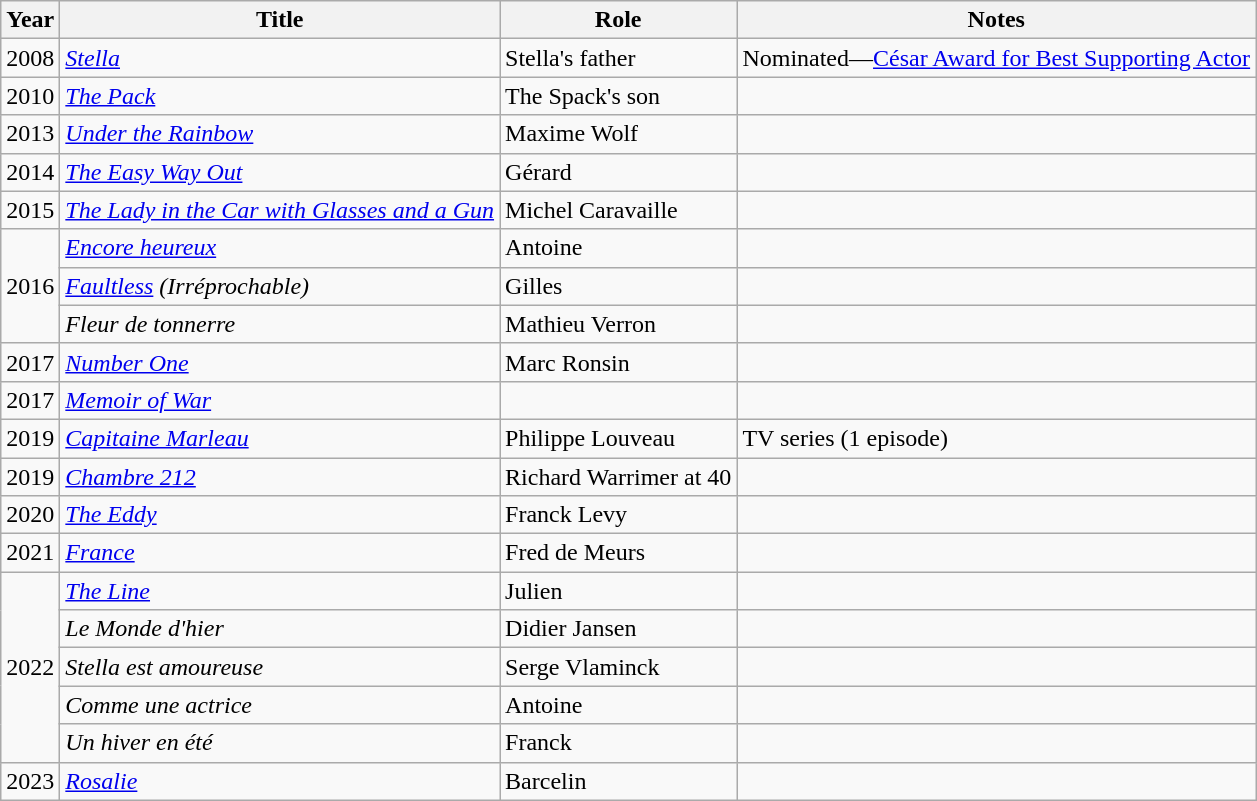<table class="wikitable sortable">
<tr>
<th>Year</th>
<th>Title</th>
<th>Role</th>
<th class="unsortable">Notes</th>
</tr>
<tr>
<td>2008</td>
<td><em><a href='#'>Stella</a></em></td>
<td>Stella's father</td>
<td>Nominated—<a href='#'>César Award for Best Supporting Actor</a></td>
</tr>
<tr>
<td>2010</td>
<td><em><a href='#'>The Pack</a></em></td>
<td>The Spack's son</td>
<td></td>
</tr>
<tr>
<td>2013</td>
<td><em><a href='#'>Under the Rainbow</a></em></td>
<td>Maxime Wolf</td>
<td></td>
</tr>
<tr>
<td>2014</td>
<td><em><a href='#'>The Easy Way Out</a></em></td>
<td>Gérard</td>
<td></td>
</tr>
<tr>
<td>2015</td>
<td><em><a href='#'>The Lady in the Car with Glasses and a Gun</a></em></td>
<td>Michel Caravaille</td>
<td></td>
</tr>
<tr>
<td rowspan=3>2016</td>
<td><em><a href='#'>Encore heureux</a></em></td>
<td>Antoine</td>
<td></td>
</tr>
<tr>
<td><em><a href='#'>Faultless</a> (Irréprochable)</em></td>
<td>Gilles</td>
<td></td>
</tr>
<tr>
<td><em>Fleur de tonnerre</em></td>
<td>Mathieu Verron</td>
<td></td>
</tr>
<tr>
<td>2017</td>
<td><em><a href='#'>Number One</a></em></td>
<td>Marc Ronsin</td>
<td></td>
</tr>
<tr>
<td>2017</td>
<td><em><a href='#'>Memoir of War</a></em></td>
<td></td>
<td></td>
</tr>
<tr>
<td>2019</td>
<td><em><a href='#'>Capitaine Marleau</a></em></td>
<td>Philippe Louveau</td>
<td>TV series (1 episode)</td>
</tr>
<tr>
<td>2019</td>
<td><em><a href='#'>Chambre 212</a></em></td>
<td>Richard Warrimer at 40</td>
<td></td>
</tr>
<tr>
<td>2020</td>
<td><em><a href='#'>The Eddy</a></em></td>
<td>Franck Levy</td>
<td></td>
</tr>
<tr>
<td>2021</td>
<td><em><a href='#'>France</a></em></td>
<td>Fred de Meurs</td>
<td></td>
</tr>
<tr>
<td rowspan="5">2022</td>
<td><em><a href='#'>The Line</a></em></td>
<td>Julien</td>
<td></td>
</tr>
<tr>
<td><em>Le Monde d'hier</em></td>
<td>Didier Jansen</td>
<td></td>
</tr>
<tr>
<td><em>Stella est amoureuse</em></td>
<td>Serge Vlaminck</td>
<td></td>
</tr>
<tr>
<td><em>Comme une actrice</em></td>
<td>Antoine</td>
<td></td>
</tr>
<tr>
<td><em>Un hiver en été</em></td>
<td>Franck</td>
<td></td>
</tr>
<tr>
<td>2023</td>
<td><em><a href='#'>Rosalie</a></em></td>
<td>Barcelin</td>
<td></td>
</tr>
</table>
